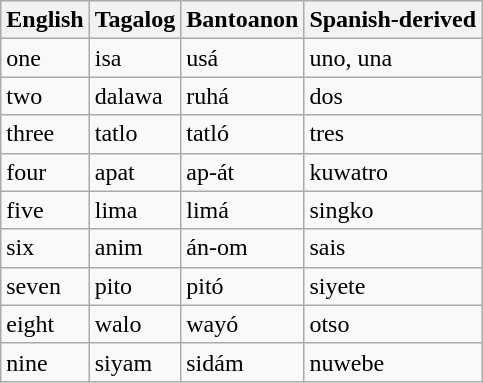<table class="wikitable">
<tr>
<th>English</th>
<th>Tagalog</th>
<th>Bantoanon</th>
<th>Spanish-derived</th>
</tr>
<tr>
<td>one</td>
<td>isa</td>
<td>usá</td>
<td>uno, una</td>
</tr>
<tr>
<td>two</td>
<td>dalawa</td>
<td>ruhá</td>
<td>dos</td>
</tr>
<tr>
<td>three</td>
<td>tatlo</td>
<td>tatló</td>
<td>tres</td>
</tr>
<tr>
<td>four</td>
<td>apat</td>
<td>ap-át</td>
<td>kuwatro</td>
</tr>
<tr>
<td>five</td>
<td>lima</td>
<td>limá</td>
<td>singko</td>
</tr>
<tr>
<td>six</td>
<td>anim</td>
<td>án-om</td>
<td>sais</td>
</tr>
<tr>
<td>seven</td>
<td>pito</td>
<td>pitó</td>
<td>siyete</td>
</tr>
<tr>
<td>eight</td>
<td>walo</td>
<td>wayó</td>
<td>otso</td>
</tr>
<tr>
<td>nine</td>
<td>siyam</td>
<td>sidám</td>
<td>nuwebe</td>
</tr>
</table>
